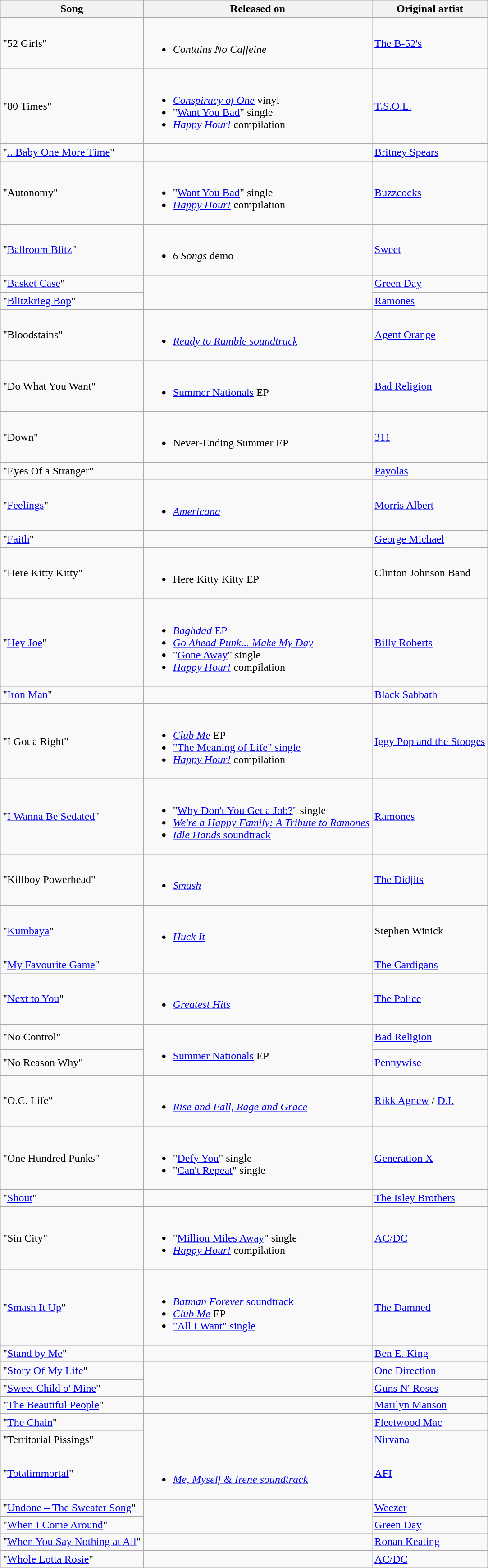<table class="wikitable">
<tr>
<th>Song</th>
<th>Released on</th>
<th>Original artist</th>
</tr>
<tr>
<td>"52 Girls"</td>
<td><br><ul><li><em>Contains No Caffeine</em></li></ul></td>
<td><a href='#'>The B-52's</a></td>
</tr>
<tr>
<td>"80 Times"</td>
<td><br><ul><li><em><a href='#'>Conspiracy of One</a></em> vinyl</li><li>"<a href='#'>Want You Bad</a>" single</li><li><em><a href='#'>Happy Hour!</a></em> compilation</li></ul></td>
<td><a href='#'>T.S.O.L.</a></td>
</tr>
<tr>
<td>"<a href='#'>...Baby One More Time</a>"</td>
<td></td>
<td><a href='#'>Britney Spears</a></td>
</tr>
<tr>
<td>"Autonomy"</td>
<td><br><ul><li>"<a href='#'>Want You Bad</a>" single</li><li><em><a href='#'>Happy Hour!</a></em> compilation</li></ul></td>
<td><a href='#'>Buzzcocks</a></td>
</tr>
<tr>
<td>"<a href='#'>Ballroom Blitz</a>"</td>
<td><br><ul><li><em>6 Songs</em> demo</li></ul></td>
<td><a href='#'>Sweet</a></td>
</tr>
<tr>
<td>"<a href='#'>Basket Case</a>"</td>
<td rowspan="2"></td>
<td><a href='#'>Green Day</a></td>
</tr>
<tr>
<td>"<a href='#'>Blitzkrieg Bop</a>"</td>
<td><a href='#'>Ramones</a></td>
</tr>
<tr>
<td>"Bloodstains"</td>
<td><br><ul><li><em><a href='#'>Ready to Rumble soundtrack</a></em></li></ul></td>
<td><a href='#'>Agent Orange</a></td>
</tr>
<tr>
<td>"Do What You Want"</td>
<td><br><ul><li><a href='#'>Summer Nationals</a> EP</li></ul></td>
<td><a href='#'>Bad Religion</a></td>
</tr>
<tr>
<td>"Down"</td>
<td><br><ul><li>Never-Ending Summer EP</li></ul></td>
<td><a href='#'>311</a></td>
</tr>
<tr>
<td>"Eyes Of a Stranger"</td>
<td></td>
<td><a href='#'>Payolas</a></td>
</tr>
<tr>
<td>"<a href='#'>Feelings</a>"</td>
<td><br><ul><li><em><a href='#'>Americana</a></em></li></ul></td>
<td><a href='#'>Morris Albert</a></td>
</tr>
<tr>
<td>"<a href='#'>Faith</a>"</td>
<td></td>
<td><a href='#'>George Michael</a></td>
</tr>
<tr>
<td>"Here Kitty Kitty"</td>
<td><br><ul><li>Here Kitty Kitty EP</li></ul></td>
<td>Clinton Johnson Band</td>
</tr>
<tr>
<td>"<a href='#'>Hey Joe</a>"</td>
<td><br><ul><li><a href='#'><em>Baghdad</em> EP</a></li><li><em><a href='#'>Go Ahead Punk... Make My Day</a></em></li><li>"<a href='#'>Gone Away</a>" single</li><li><em><a href='#'>Happy Hour!</a></em> compilation</li></ul></td>
<td><a href='#'>Billy Roberts</a></td>
</tr>
<tr>
<td>"<a href='#'>Iron Man</a>"</td>
<td></td>
<td><a href='#'>Black Sabbath</a></td>
</tr>
<tr>
<td>"I Got a Right"</td>
<td><br><ul><li><em><a href='#'>Club Me</a></em> EP</li><li><a href='#'>"The Meaning of Life" single</a></li><li><em><a href='#'>Happy Hour!</a></em> compilation</li></ul></td>
<td><a href='#'>Iggy Pop and the Stooges</a></td>
</tr>
<tr>
<td>"<a href='#'>I Wanna Be Sedated</a>"</td>
<td><br><ul><li>"<a href='#'>Why Don't You Get a Job?</a>" single</li><li><em><a href='#'>We're a Happy Family: A Tribute to Ramones</a></em></li><li><a href='#'><em>Idle Hands</em> soundtrack</a></li></ul></td>
<td><a href='#'>Ramones</a></td>
</tr>
<tr>
<td>"Killboy Powerhead"</td>
<td><br><ul><li><em><a href='#'>Smash</a></em></li></ul></td>
<td><a href='#'>The Didjits</a></td>
</tr>
<tr>
<td>"<a href='#'>Kumbaya</a>"</td>
<td><br><ul><li><em><a href='#'>Huck It</a></em></li></ul></td>
<td>Stephen Winick</td>
</tr>
<tr>
<td>"<a href='#'>My Favourite Game</a>"</td>
<td></td>
<td><a href='#'>The Cardigans</a></td>
</tr>
<tr>
<td>"<a href='#'>Next to You</a>"</td>
<td><br><ul><li><em><a href='#'>Greatest Hits</a></em></li></ul></td>
<td><a href='#'>The Police</a></td>
</tr>
<tr>
<td>"No Control"</td>
<td rowspan="2"><br><ul><li><a href='#'>Summer Nationals</a> EP</li></ul></td>
<td><a href='#'>Bad Religion</a></td>
</tr>
<tr>
<td>"No Reason Why"</td>
<td><a href='#'>Pennywise</a></td>
</tr>
<tr>
<td>"O.C. Life"</td>
<td><br><ul><li><em><a href='#'>Rise and Fall, Rage and Grace</a></em></li></ul></td>
<td><a href='#'>Rikk Agnew</a> / <a href='#'>D.I.</a></td>
</tr>
<tr>
<td>"One Hundred Punks"</td>
<td><br><ul><li>"<a href='#'>Defy You</a>" single</li><li>"<a href='#'>Can't Repeat</a>" single</li></ul></td>
<td><a href='#'>Generation X</a></td>
</tr>
<tr>
<td>"<a href='#'>Shout</a>"</td>
<td></td>
<td><a href='#'>The Isley Brothers</a></td>
</tr>
<tr>
<td>"Sin City"</td>
<td><br><ul><li>"<a href='#'>Million Miles Away</a>" single</li><li><em><a href='#'>Happy Hour!</a></em> compilation</li></ul></td>
<td><a href='#'>AC/DC</a></td>
</tr>
<tr>
<td>"<a href='#'>Smash It Up</a>"</td>
<td><br><ul><li><a href='#'><em>Batman Forever</em> soundtrack</a></li><li><em><a href='#'>Club Me</a></em> EP</li><li><a href='#'>"All I Want" single</a></li></ul></td>
<td><a href='#'>The Damned</a></td>
</tr>
<tr>
<td>"<a href='#'>Stand by Me</a>"</td>
<td></td>
<td><a href='#'>Ben E. King</a></td>
</tr>
<tr>
<td>"<a href='#'>Story Of My Life</a>"</td>
<td rowspan="2"></td>
<td><a href='#'>One Direction</a></td>
</tr>
<tr>
<td>"<a href='#'>Sweet Child o' Mine</a>"</td>
<td><a href='#'>Guns N' Roses</a></td>
</tr>
<tr>
<td>"<a href='#'>The Beautiful People</a>"</td>
<td></td>
<td><a href='#'>Marilyn Manson</a></td>
</tr>
<tr>
<td>"<a href='#'>The Chain</a>"</td>
<td rowspan="2"></td>
<td><a href='#'>Fleetwood Mac</a></td>
</tr>
<tr>
<td>"Territorial Pissings"</td>
<td><a href='#'>Nirvana</a></td>
</tr>
<tr>
<td>"<a href='#'>Totalimmortal</a>"</td>
<td><br><ul><li><em><a href='#'>Me, Myself & Irene soundtrack</a></em></li></ul></td>
<td><a href='#'>AFI</a></td>
</tr>
<tr>
<td>"<a href='#'>Undone – The Sweater Song</a>"</td>
<td rowspan="2"></td>
<td><a href='#'>Weezer</a></td>
</tr>
<tr>
<td>"<a href='#'>When I Come Around</a>"</td>
<td><a href='#'>Green Day</a></td>
</tr>
<tr>
<td>"<a href='#'>When You Say Nothing at All</a>"</td>
<td></td>
<td><a href='#'>Ronan Keating</a></td>
</tr>
<tr>
<td>"<a href='#'>Whole Lotta Rosie</a>"</td>
<td></td>
<td><a href='#'>AC/DC</a></td>
</tr>
</table>
